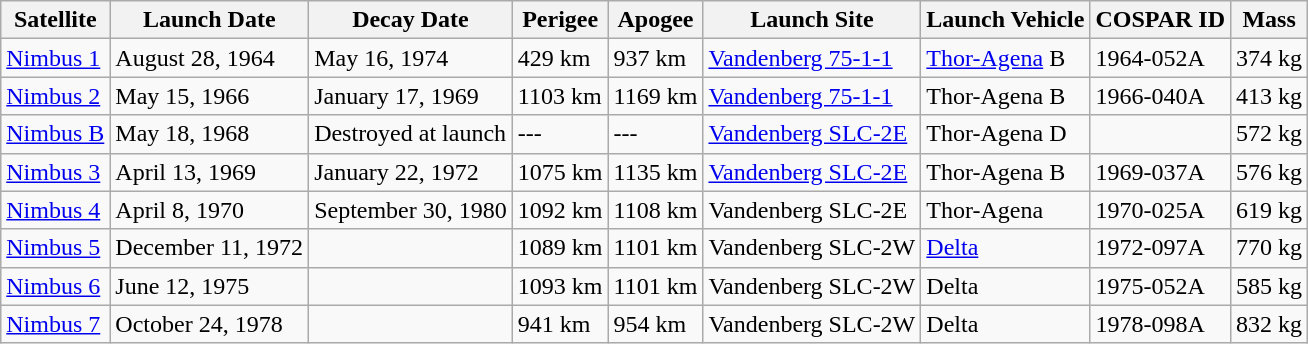<table class="wikitable" style="border: 1px solid #000; border-collapse: collapse;">
<tr>
<th>Satellite</th>
<th>Launch Date</th>
<th>Decay Date</th>
<th>Perigee</th>
<th>Apogee</th>
<th>Launch Site</th>
<th>Launch Vehicle</th>
<th>COSPAR ID</th>
<th>Mass</th>
</tr>
<tr>
<td><a href='#'>Nimbus 1</a></td>
<td>August 28, 1964</td>
<td>May 16, 1974</td>
<td>429 km</td>
<td>937 km</td>
<td><a href='#'>Vandenberg 75-1-1</a></td>
<td><a href='#'>Thor-Agena</a> B</td>
<td>1964-052A</td>
<td>374 kg</td>
</tr>
<tr>
<td><a href='#'>Nimbus 2</a></td>
<td>May 15, 1966</td>
<td>January 17, 1969</td>
<td>1103 km</td>
<td>1169 km</td>
<td><a href='#'>Vandenberg 75-1-1</a></td>
<td>Thor-Agena B</td>
<td>1966-040A</td>
<td>413 kg</td>
</tr>
<tr>
<td><a href='#'>Nimbus B</a></td>
<td>May 18, 1968</td>
<td>Destroyed at launch</td>
<td>---</td>
<td>---</td>
<td><a href='#'>Vandenberg SLC-2E</a></td>
<td>Thor-Agena D</td>
<td></td>
<td>572 kg</td>
</tr>
<tr>
<td><a href='#'>Nimbus 3</a></td>
<td>April 13, 1969</td>
<td>January 22, 1972</td>
<td>1075 km</td>
<td>1135 km</td>
<td><a href='#'>Vandenberg SLC-2E</a></td>
<td>Thor-Agena B</td>
<td>1969-037A</td>
<td>576 kg</td>
</tr>
<tr>
<td><a href='#'>Nimbus 4</a></td>
<td>April 8, 1970</td>
<td>September 30, 1980</td>
<td>1092 km</td>
<td>1108 km</td>
<td>Vandenberg SLC-2E</td>
<td>Thor-Agena</td>
<td>1970-025A</td>
<td>619 kg</td>
</tr>
<tr>
<td><a href='#'>Nimbus 5</a></td>
<td>December 11, 1972</td>
<td></td>
<td>1089 km</td>
<td>1101 km</td>
<td>Vandenberg SLC-2W</td>
<td><a href='#'>Delta</a></td>
<td>1972-097A</td>
<td>770 kg</td>
</tr>
<tr>
<td><a href='#'>Nimbus 6</a></td>
<td>June 12, 1975</td>
<td></td>
<td>1093 km</td>
<td>1101 km</td>
<td>Vandenberg SLC-2W</td>
<td>Delta</td>
<td>1975-052A</td>
<td>585 kg</td>
</tr>
<tr>
<td><a href='#'>Nimbus 7</a></td>
<td>October 24, 1978</td>
<td></td>
<td>941 km</td>
<td>954 km</td>
<td>Vandenberg SLC-2W</td>
<td>Delta</td>
<td>1978-098A</td>
<td>832 kg</td>
</tr>
</table>
